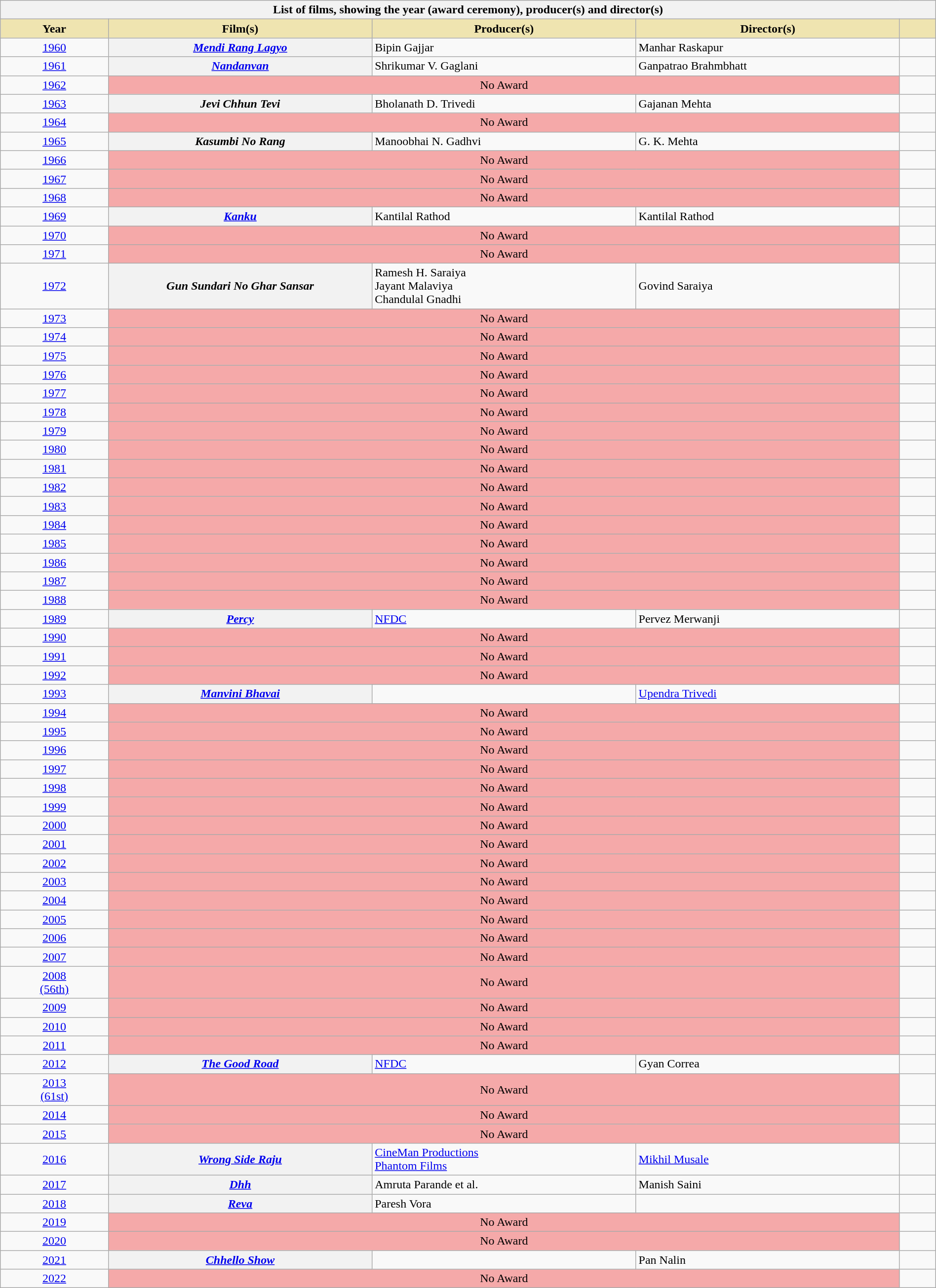<table class="wikitable sortable plainrowheaders" style="width:100%">
<tr>
<th colspan="5">List of films, showing the year (award ceremony), producer(s) and director(s)</th>
</tr>
<tr>
<th scope="col" style="background-color:#EFE4B0;width:9%;">Year</th>
<th scope="col" style="background-color:#EFE4B0;width:22%;">Film(s)</th>
<th scope="col" style="background-color:#EFE4B0;width:22%;">Producer(s)</th>
<th scope="col" style="background-color:#EFE4B0;width:22%;">Director(s)</th>
<th scope="col" style="background-color:#EFE4B0;width:3%;" class="unsortable"></th>
</tr>
<tr>
<td style="text-align:center;"><a href='#'>1960<br></a></td>
<th scope="row"><em><a href='#'>Mendi Rang Lagyo</a></em></th>
<td>Bipin Gajjar</td>
<td>Manhar Raskapur</td>
<td align="center"></td>
</tr>
<tr>
<td style="text-align:center;"><a href='#'>1961<br></a></td>
<th scope="row"><em><a href='#'>Nandanvan</a></em></th>
<td>Shrikumar V. Gaglani</td>
<td>Ganpatrao Brahmbhatt</td>
<td align="center"></td>
</tr>
<tr>
<td style="text-align:center;"><a href='#'>1962<br></a></td>
<td colspan="3" bgcolor="#F5A9A9" align="center">No Award</td>
<td style="text-align:center;"></td>
</tr>
<tr>
<td style="text-align:center;"><a href='#'>1963<br></a></td>
<th scope="row"><em>Jevi Chhun Tevi</em></th>
<td>Bholanath D. Trivedi</td>
<td>Gajanan Mehta</td>
<td align="center"></td>
</tr>
<tr>
<td style="text-align:center;"><a href='#'>1964<br></a></td>
<td colspan="3" bgcolor="#F5A9A9" align="center">No Award</td>
<td style="text-align:center;"></td>
</tr>
<tr>
<td style="text-align:center;"><a href='#'>1965<br></a></td>
<th scope="row"><em>Kasumbi No Rang</em></th>
<td>Manoobhai N. Gadhvi</td>
<td>G. K. Mehta</td>
<td align="center"></td>
</tr>
<tr>
<td style="text-align:center;"><a href='#'>1966<br></a></td>
<td colspan="3" bgcolor="#F5A9A9" align="center">No Award</td>
<td style="text-align:center;"></td>
</tr>
<tr>
<td style="text-align:center;"><a href='#'>1967<br></a></td>
<td colspan="3" bgcolor="#F5A9A9" align="center">No Award</td>
<td style="text-align:center;"></td>
</tr>
<tr>
<td style="text-align:center;"><a href='#'>1968<br></a></td>
<td colspan="3" bgcolor="#F5A9A9" align="center">No Award</td>
<td style="text-align:center;"></td>
</tr>
<tr>
<td style="text-align:center;"><a href='#'>1969<br></a></td>
<th scope="row"><em><a href='#'>Kanku</a></em></th>
<td>Kantilal Rathod</td>
<td>Kantilal Rathod</td>
<td align="center"></td>
</tr>
<tr>
<td style="text-align:center;"><a href='#'>1970<br></a></td>
<td colspan="3" bgcolor="#F5A9A9" align="center">No Award</td>
<td style="text-align:center;"></td>
</tr>
<tr>
<td style="text-align:center;"><a href='#'>1971<br></a></td>
<td colspan="3" bgcolor="#F5A9A9" align="center">No Award</td>
<td style="text-align:center;"></td>
</tr>
<tr>
<td style="text-align:center;"><a href='#'>1972<br></a></td>
<th scope="row"><em>Gun Sundari No Ghar Sansar</em></th>
<td>Ramesh H. Saraiya<br>Jayant Malaviya<br>Chandulal Gnadhi</td>
<td>Govind Saraiya</td>
<td align="center"></td>
</tr>
<tr>
<td style="text-align:center;"><a href='#'>1973<br></a></td>
<td colspan="3" bgcolor="#F5A9A9" align="center">No Award</td>
<td style="text-align:center;"></td>
</tr>
<tr>
<td style="text-align:center;"><a href='#'>1974<br></a></td>
<td colspan="3" bgcolor="#F5A9A9" align="center">No Award</td>
<td style="text-align:center;"></td>
</tr>
<tr>
<td style="text-align:center;"><a href='#'>1975<br></a></td>
<td colspan="3" bgcolor="#F5A9A9" align="center">No Award</td>
<td style="text-align:center;"></td>
</tr>
<tr>
<td style="text-align:center;"><a href='#'>1976<br></a></td>
<td colspan="3" bgcolor="#F5A9A9" align="center">No Award</td>
<td style="text-align:center;"></td>
</tr>
<tr>
<td style="text-align:center;"><a href='#'>1977<br></a></td>
<td colspan="3" bgcolor="#F5A9A9" align="center">No Award</td>
<td style="text-align:center;"></td>
</tr>
<tr>
<td style="text-align:center;"><a href='#'>1978<br></a></td>
<td colspan="3" bgcolor="#F5A9A9" align="center">No Award</td>
<td style="text-align:center;"></td>
</tr>
<tr>
<td style="text-align:center;"><a href='#'>1979<br></a></td>
<td colspan="3" bgcolor="#F5A9A9" align="center">No Award</td>
<td style="text-align:center;"></td>
</tr>
<tr>
<td style="text-align:center;"><a href='#'>1980<br></a></td>
<td colspan="3" bgcolor="#F5A9A9" align="center">No Award</td>
<td style="text-align:center;"></td>
</tr>
<tr>
<td style="text-align:center;"><a href='#'>1981<br></a></td>
<td colspan="3" bgcolor="#F5A9A9" align="center">No Award</td>
<td style="text-align:center;"></td>
</tr>
<tr>
<td style="text-align:center;"><a href='#'>1982<br></a></td>
<td colspan="3" bgcolor="#F5A9A9" align="center">No Award</td>
<td style="text-align:center;"></td>
</tr>
<tr>
<td style="text-align:center;"><a href='#'>1983<br></a></td>
<td colspan="3" bgcolor="#F5A9A9" align="center">No Award</td>
<td style="text-align:center;"></td>
</tr>
<tr>
<td style="text-align:center;"><a href='#'>1984<br></a></td>
<td colspan="3" bgcolor="#F5A9A9" align="center">No Award</td>
<td style="text-align:center;"></td>
</tr>
<tr>
<td style="text-align:center;"><a href='#'>1985<br></a></td>
<td colspan="3" bgcolor="#F5A9A9" align="center">No Award</td>
<td style="text-align:center;"></td>
</tr>
<tr>
<td style="text-align:center;"><a href='#'>1986<br></a></td>
<td colspan="3" bgcolor="#F5A9A9" align="center">No Award</td>
<td style="text-align:center;"></td>
</tr>
<tr>
<td style="text-align:center;"><a href='#'>1987<br></a></td>
<td colspan="3" bgcolor="#F5A9A9" align="center">No Award</td>
<td style="text-align:center;"></td>
</tr>
<tr>
<td style="text-align:center;"><a href='#'>1988<br></a></td>
<td colspan="3" bgcolor="#F5A9A9" align="center">No Award</td>
<td></td>
</tr>
<tr>
<td style="text-align:center;"><a href='#'>1989<br></a></td>
<th scope="row"><em><a href='#'>Percy</a></em></th>
<td><a href='#'>NFDC</a></td>
<td>Pervez Merwanji</td>
<td align="center"></td>
</tr>
<tr>
<td style="text-align:center;"><a href='#'>1990<br></a></td>
<td colspan="3" bgcolor="#F5A9A9" align="center">No Award</td>
<td style="text-align:center;"></td>
</tr>
<tr>
<td style="text-align:center;"><a href='#'>1991<br></a></td>
<td colspan="3" bgcolor="#F5A9A9" align="center">No Award</td>
<td style="text-align:center;"></td>
</tr>
<tr>
<td style="text-align:center;"><a href='#'>1992<br></a></td>
<td colspan="3" bgcolor="#F5A9A9" align="center">No Award</td>
<td style="text-align:center;"></td>
</tr>
<tr>
<td style="text-align:center;"><a href='#'>1993<br></a></td>
<th scope="row"><em><a href='#'>Manvini Bhavai</a></em></th>
<td></td>
<td><a href='#'>Upendra Trivedi</a></td>
<td align="center"></td>
</tr>
<tr>
<td style="text-align:center;"><a href='#'>1994<br></a></td>
<td colspan="3" bgcolor="#F5A9A9" align="center">No Award</td>
<td style="text-align:center;"></td>
</tr>
<tr>
<td style="text-align:center;"><a href='#'>1995<br></a></td>
<td colspan="3" bgcolor="#F5A9A9" align="center">No Award</td>
<td style="text-align:center;"></td>
</tr>
<tr>
<td style="text-align:center;"><a href='#'>1996<br></a></td>
<td colspan="3" bgcolor="#F5A9A9" align="center">No Award</td>
<td style="text-align:center;"></td>
</tr>
<tr>
<td style="text-align:center;"><a href='#'>1997<br></a></td>
<td colspan="3" bgcolor="#F5A9A9" align="center">No Award</td>
<td style="text-align:center;"></td>
</tr>
<tr>
<td style="text-align:center;"><a href='#'>1998<br></a></td>
<td colspan="3" bgcolor="#F5A9A9" align="center">No Award</td>
<td style="text-align:center;"></td>
</tr>
<tr>
<td style="text-align:center;"><a href='#'>1999<br></a></td>
<td colspan="3" bgcolor="#F5A9A9" align="center">No Award</td>
<td style="text-align:center;"></td>
</tr>
<tr>
<td style="text-align:center;"><a href='#'>2000<br></a></td>
<td colspan="3" bgcolor="#F5A9A9" align="center">No Award</td>
<td style="text-align:center;"></td>
</tr>
<tr>
<td style="text-align:center;"><a href='#'>2001<br></a></td>
<td colspan="3" bgcolor="#F5A9A9" align="center">No Award</td>
<td style="text-align:center;"></td>
</tr>
<tr>
<td style="text-align:center;"><a href='#'>2002<br></a></td>
<td colspan="3" bgcolor="#F5A9A9" align="center">No Award</td>
<td style="text-align:center;"></td>
</tr>
<tr>
<td style="text-align:center;"><a href='#'>2003<br></a></td>
<td colspan="3" bgcolor="#F5A9A9" align="center">No Award</td>
<td style="text-align:center;"></td>
</tr>
<tr>
<td style="text-align:center;"><a href='#'>2004<br></a></td>
<td colspan="3" bgcolor="#F5A9A9" align="center">No Award</td>
<td style="text-align:center;"></td>
</tr>
<tr>
<td style="text-align:center;"><a href='#'>2005<br></a></td>
<td colspan="3" bgcolor="#F5A9A9" align="center">No Award</td>
<td style="text-align:center;"></td>
</tr>
<tr>
<td style="text-align:center;"><a href='#'>2006<br></a></td>
<td colspan="3" bgcolor="#F5A9A9" align="center">No Award</td>
<td style="text-align:center;"></td>
</tr>
<tr>
<td style="text-align:center;"><a href='#'>2007<br></a></td>
<td colspan="3" bgcolor="#F5A9A9" align="center">No Award</td>
<td style="text-align:center;"></td>
</tr>
<tr>
<td style="text-align:center;"><a href='#'>2008<br>(56th)</a></td>
<td colspan="3" bgcolor="#F5A9A9" align="center">No Award</td>
<td style="text-align:center;"></td>
</tr>
<tr>
<td style="text-align:center;"><a href='#'>2009<br></a></td>
<td colspan="3" bgcolor="#F5A9A9" align="center">No Award</td>
<td style="text-align:center;"></td>
</tr>
<tr>
<td style="text-align:center;"><a href='#'>2010<br></a></td>
<td colspan="3" bgcolor="#F5A9A9" align="center">No Award</td>
<td style="text-align:center;"></td>
</tr>
<tr>
<td style="text-align:center;"><a href='#'>2011<br></a></td>
<td colspan="3" bgcolor="#F5A9A9" align="center">No Award</td>
<td style="text-align:center;"></td>
</tr>
<tr>
<td style="text-align:center;"><a href='#'>2012<br></a></td>
<th scope="row"><em><a href='#'>The Good Road</a></em></th>
<td><a href='#'>NFDC</a></td>
<td>Gyan Correa</td>
<td align="center"></td>
</tr>
<tr>
<td style="text-align:center;"><a href='#'>2013<br>(61st)</a></td>
<td colspan="3" bgcolor="#F5A9A9" align="center">No Award</td>
<td style="text-align:center;"></td>
</tr>
<tr>
<td style="text-align:center;"><a href='#'>2014<br></a></td>
<td colspan="3" bgcolor="#F5A9A9" align="center">No Award</td>
<td style="text-align:center;"></td>
</tr>
<tr>
<td style="text-align:center;"><a href='#'>2015<br></a></td>
<td colspan="3" bgcolor="#F5A9A9" align="center">No Award</td>
<td style="text-align:center;"></td>
</tr>
<tr>
<td style="text-align:center;"><a href='#'>2016<br></a></td>
<th scope="row"><em><a href='#'>Wrong Side Raju</a></em></th>
<td><a href='#'>CineMan Productions</a><br><a href='#'>Phantom Films</a></td>
<td><a href='#'>Mikhil Musale</a></td>
<td align="center"></td>
</tr>
<tr>
<td style="text-align:center;"><a href='#'>2017<br></a></td>
<th scope="row"><em><a href='#'>Dhh</a></em></th>
<td>Amruta Parande et al.</td>
<td>Manish Saini</td>
<td align="center"></td>
</tr>
<tr>
<td style="text-align:center;"><a href='#'>2018<br></a></td>
<th scope="row"><em><a href='#'>Reva</a></em></th>
<td>Paresh Vora</td>
<td></td>
<td align="center"></td>
</tr>
<tr>
<td style="text-align:center;"><a href='#'>2019<br></a></td>
<td colspan="3" bgcolor="#F5A9A9" align="center">No Award</td>
<td style="text-align:center;"></td>
</tr>
<tr>
<td style="text-align:center;"><a href='#'>2020<br></a></td>
<td colspan="3" bgcolor="#F5A9A9" align="center">No Award</td>
<td style="text-align:center;"></td>
</tr>
<tr>
<td style="text-align:center;"><a href='#'>2021<br></a></td>
<th scope="row"><em><a href='#'>Chhello Show</a></em></th>
<td></td>
<td>Pan Nalin</td>
<td align="center"></td>
</tr>
<tr>
<td style="text-align:center;"><a href='#'>2022<br></a></td>
<td colspan="3" bgcolor="#F5A9A9" align="center">No Award</td>
<td style="text-align:center;"></td>
</tr>
</table>
